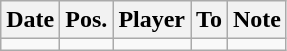<table class="wikitable sortable">
<tr>
<th>Date</th>
<th>Pos.</th>
<th>Player</th>
<th>To</th>
<th>Note</th>
</tr>
<tr>
<td></td>
<td></td>
<td></td>
<td></td>
<td></td>
</tr>
</table>
